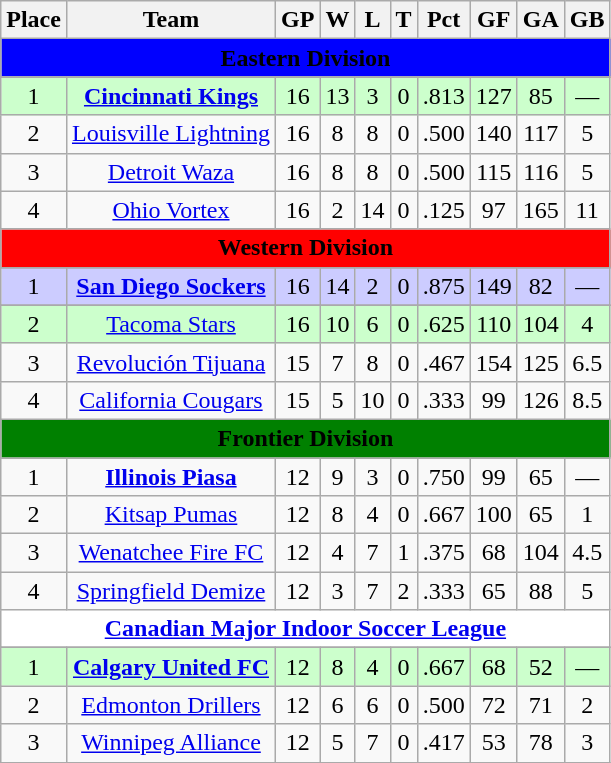<table class="wikitable" style="text-align: center;">
<tr>
<th>Place</th>
<th>Team</th>
<th>GP</th>
<th>W</th>
<th>L</th>
<th>T</th>
<th>Pct</th>
<th>GF</th>
<th>GA</th>
<th>GB</th>
</tr>
<tr>
<th style=background-color:blue colspan=10><span>Eastern Division </span></th>
</tr>
<tr>
</tr>
<tr bgcolor=#ccffcc>
<td>1</td>
<td><strong><a href='#'>Cincinnati Kings</a></strong></td>
<td>16</td>
<td>13</td>
<td>3</td>
<td>0</td>
<td>.813</td>
<td>127</td>
<td>85</td>
<td>—</td>
</tr>
<tr>
<td>2</td>
<td><a href='#'>Louisville Lightning</a></td>
<td>16</td>
<td>8</td>
<td>8</td>
<td>0</td>
<td>.500</td>
<td>140</td>
<td>117</td>
<td>5</td>
</tr>
<tr>
<td>3</td>
<td><a href='#'>Detroit Waza</a></td>
<td>16</td>
<td>8</td>
<td>8</td>
<td>0</td>
<td>.500</td>
<td>115</td>
<td>116</td>
<td>5</td>
</tr>
<tr>
<td>4</td>
<td><a href='#'>Ohio Vortex</a></td>
<td>16</td>
<td>2</td>
<td>14</td>
<td>0</td>
<td>.125</td>
<td>97</td>
<td>165</td>
<td>11</td>
</tr>
<tr>
<th style=background-color:Red colspan=10><span>Western Division </span></th>
</tr>
<tr>
</tr>
<tr bgcolor=#ccccff>
<td>1</td>
<td><strong><a href='#'>San Diego Sockers</a></strong></td>
<td>16</td>
<td>14</td>
<td>2</td>
<td>0</td>
<td>.875</td>
<td>149</td>
<td>82</td>
<td>—</td>
</tr>
<tr>
</tr>
<tr bgcolor=#ccffcc>
<td>2</td>
<td><a href='#'>Tacoma Stars</a></td>
<td>16</td>
<td>10</td>
<td>6</td>
<td>0</td>
<td>.625</td>
<td>110</td>
<td>104</td>
<td>4</td>
</tr>
<tr>
<td>3</td>
<td><a href='#'>Revolución Tijuana</a></td>
<td>15</td>
<td>7</td>
<td>8</td>
<td>0</td>
<td>.467</td>
<td>154</td>
<td>125</td>
<td>6.5</td>
</tr>
<tr>
<td>4</td>
<td><a href='#'>California Cougars</a></td>
<td>15</td>
<td>5</td>
<td>10</td>
<td>0</td>
<td>.333</td>
<td>99</td>
<td>126</td>
<td>8.5</td>
</tr>
<tr>
<th style=background-color:Green colspan=10><span>Frontier Division </span></th>
</tr>
<tr>
<td>1</td>
<td><strong><a href='#'>Illinois Piasa</a></strong></td>
<td>12</td>
<td>9</td>
<td>3</td>
<td>0</td>
<td>.750</td>
<td>99</td>
<td>65</td>
<td>—</td>
</tr>
<tr>
<td>2</td>
<td><a href='#'>Kitsap Pumas</a></td>
<td>12</td>
<td>8</td>
<td>4</td>
<td>0</td>
<td>.667</td>
<td>100</td>
<td>65</td>
<td>1</td>
</tr>
<tr>
<td>3</td>
<td><a href='#'>Wenatchee Fire FC</a></td>
<td>12</td>
<td>4</td>
<td>7</td>
<td>1</td>
<td>.375</td>
<td>68</td>
<td>104</td>
<td>4.5</td>
</tr>
<tr>
<td>4</td>
<td><a href='#'>Springfield Demize</a></td>
<td>12</td>
<td>3</td>
<td>7</td>
<td>2</td>
<td>.333</td>
<td>65</td>
<td>88</td>
<td>5</td>
</tr>
<tr>
<th style=background-color:White colspan=10><a href='#'><span>Canadian Major Indoor Soccer League</span></a></th>
</tr>
<tr>
</tr>
<tr bgcolor=#ccffcc>
<td>1</td>
<td><strong><a href='#'>Calgary United FC</a></strong></td>
<td>12</td>
<td>8</td>
<td>4</td>
<td>0</td>
<td>.667</td>
<td>68</td>
<td>52</td>
<td>—</td>
</tr>
<tr>
<td>2</td>
<td><a href='#'>Edmonton Drillers</a></td>
<td>12</td>
<td>6</td>
<td>6</td>
<td>0</td>
<td>.500</td>
<td>72</td>
<td>71</td>
<td>2</td>
</tr>
<tr>
<td>3</td>
<td><a href='#'>Winnipeg Alliance</a></td>
<td>12</td>
<td>5</td>
<td>7</td>
<td>0</td>
<td>.417</td>
<td>53</td>
<td>78</td>
<td>3</td>
</tr>
<tr>
</tr>
</table>
